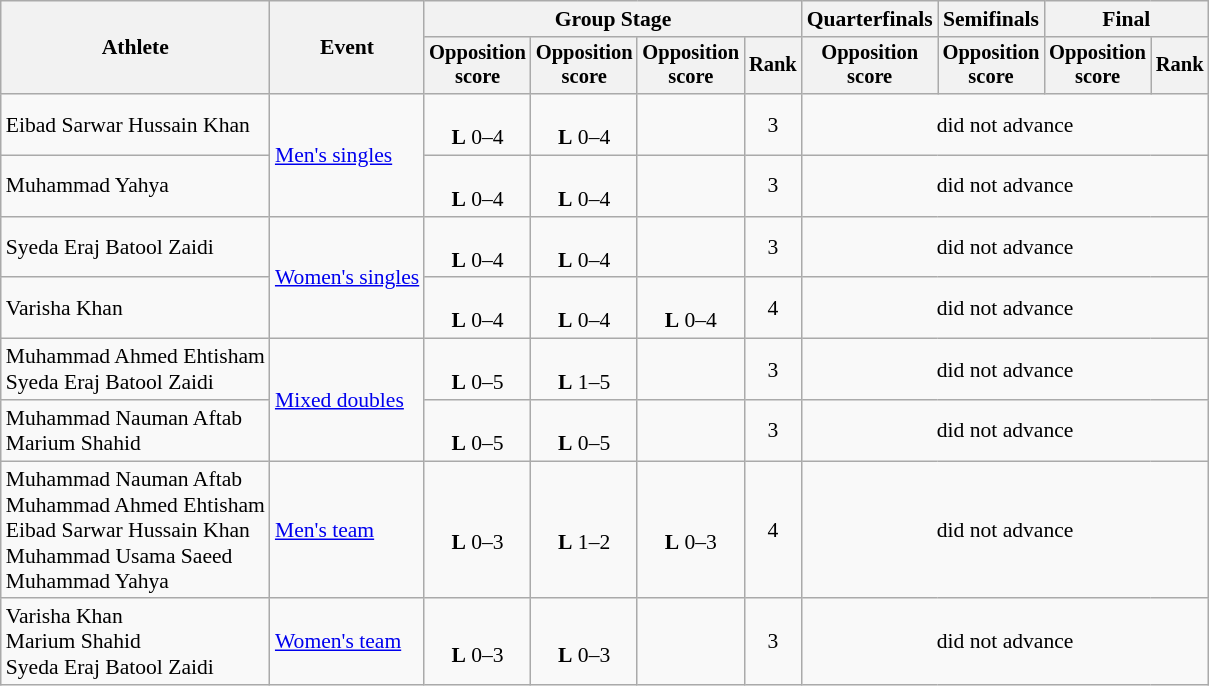<table class=wikitable style=font-size:90%;text-align:center>
<tr>
<th rowspan=2>Athlete</th>
<th rowspan=2>Event</th>
<th colspan=4>Group Stage</th>
<th>Quarterfinals</th>
<th>Semifinals</th>
<th colspan=2>Final</th>
</tr>
<tr style="font-size:95%">
<th>Opposition<br> score</th>
<th>Opposition<br> score</th>
<th>Opposition<br> score</th>
<th>Rank</th>
<th>Opposition<br> score</th>
<th>Opposition<br> score</th>
<th>Opposition<br> score</th>
<th>Rank</th>
</tr>
<tr>
<td align=left>Eibad Sarwar Hussain Khan</td>
<td align=left rowspan=2><a href='#'>Men's singles</a></td>
<td><br><strong>L</strong> 0–4</td>
<td><br><strong>L</strong> 0–4</td>
<td></td>
<td>3</td>
<td colspan=4>did not advance</td>
</tr>
<tr>
<td align=left>Muhammad Yahya</td>
<td><br><strong>L</strong> 0–4</td>
<td><br><strong>L</strong> 0–4</td>
<td></td>
<td>3</td>
<td colspan=4>did not advance</td>
</tr>
<tr>
<td align=left>Syeda Eraj Batool Zaidi</td>
<td align=left rowspan=2><a href='#'>Women's singles</a></td>
<td><br><strong>L</strong> 0–4</td>
<td><br><strong>L</strong> 0–4</td>
<td></td>
<td>3</td>
<td colspan=4>did not advance</td>
</tr>
<tr>
<td align=left>Varisha Khan</td>
<td><br><strong>L</strong> 0–4</td>
<td><br><strong>L</strong> 0–4</td>
<td><br><strong>L</strong> 0–4</td>
<td>4</td>
<td colspan=4>did not advance</td>
</tr>
<tr>
<td align=left>Muhammad Ahmed Ehtisham<br>Syeda Eraj Batool Zaidi</td>
<td align=left rowspan=2><a href='#'>Mixed doubles</a></td>
<td><br><strong>L</strong> 0–5</td>
<td><br><strong>L</strong> 1–5</td>
<td></td>
<td>3</td>
<td colspan=4>did not advance</td>
</tr>
<tr>
<td align=left>Muhammad Nauman Aftab<br>Marium Shahid</td>
<td><br><strong>L</strong> 0–5</td>
<td><br><strong>L</strong> 0–5</td>
<td></td>
<td>3</td>
<td colspan=4>did not advance</td>
</tr>
<tr>
<td align=left>Muhammad Nauman Aftab<br>Muhammad Ahmed Ehtisham<br>Eibad Sarwar Hussain Khan<br>Muhammad Usama Saeed<br>Muhammad Yahya</td>
<td align=left><a href='#'>Men's team</a></td>
<td><br><strong>L</strong> 0–3</td>
<td><br><strong>L</strong> 1–2</td>
<td><br><strong>L</strong> 0–3</td>
<td>4</td>
<td colspan=4>did not advance</td>
</tr>
<tr>
<td align=left>Varisha Khan<br>Marium Shahid<br>Syeda Eraj Batool Zaidi</td>
<td align=left><a href='#'>Women's team</a></td>
<td><br><strong>L</strong> 0–3</td>
<td><br><strong>L</strong> 0–3</td>
<td></td>
<td>3</td>
<td colspan=4>did not advance</td>
</tr>
</table>
